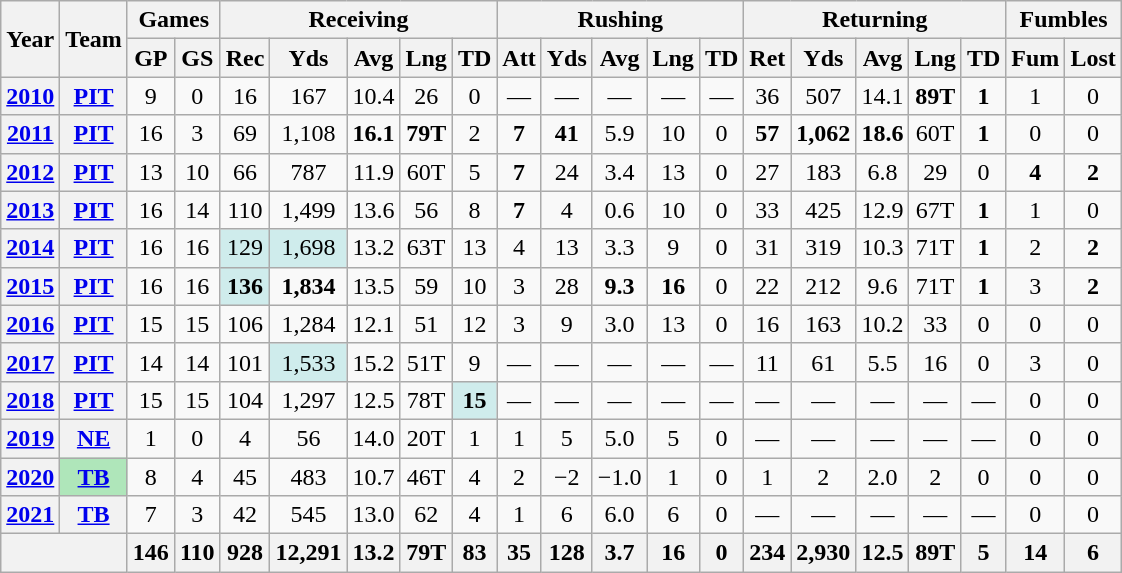<table class=wikitable style="text-align:center;">
<tr>
<th rowspan="2">Year</th>
<th rowspan="2">Team</th>
<th colspan="2">Games</th>
<th colspan="5">Receiving</th>
<th colspan="5">Rushing</th>
<th colspan="5">Returning</th>
<th colspan="2">Fumbles</th>
</tr>
<tr>
<th>GP</th>
<th>GS</th>
<th>Rec</th>
<th>Yds</th>
<th>Avg</th>
<th>Lng</th>
<th>TD</th>
<th>Att</th>
<th>Yds</th>
<th>Avg</th>
<th>Lng</th>
<th>TD</th>
<th>Ret</th>
<th>Yds</th>
<th>Avg</th>
<th>Lng</th>
<th>TD</th>
<th>Fum</th>
<th>Lost</th>
</tr>
<tr>
<th><a href='#'>2010</a></th>
<th><a href='#'>PIT</a></th>
<td>9</td>
<td>0</td>
<td>16</td>
<td>167</td>
<td>10.4</td>
<td>26</td>
<td>0</td>
<td>—</td>
<td>—</td>
<td>—</td>
<td>—</td>
<td>—</td>
<td>36</td>
<td>507</td>
<td>14.1</td>
<td><strong>89T</strong></td>
<td><strong>1</strong></td>
<td>1</td>
<td>0</td>
</tr>
<tr>
<th><a href='#'>2011</a></th>
<th><a href='#'>PIT</a></th>
<td>16</td>
<td>3</td>
<td>69</td>
<td>1,108</td>
<td><strong>16.1</strong></td>
<td><strong>79T</strong></td>
<td>2</td>
<td><strong>7</strong></td>
<td><strong>41</strong></td>
<td>5.9</td>
<td>10</td>
<td>0</td>
<td><strong>57</strong></td>
<td><strong>1,062</strong></td>
<td><strong>18.6</strong></td>
<td>60T</td>
<td><strong>1</strong></td>
<td>0</td>
<td>0</td>
</tr>
<tr>
<th><a href='#'>2012</a></th>
<th><a href='#'>PIT</a></th>
<td>13</td>
<td>10</td>
<td>66</td>
<td>787</td>
<td>11.9</td>
<td>60T</td>
<td>5</td>
<td><strong>7</strong></td>
<td>24</td>
<td>3.4</td>
<td>13</td>
<td>0</td>
<td>27</td>
<td>183</td>
<td>6.8</td>
<td>29</td>
<td>0</td>
<td><strong>4</strong></td>
<td><strong>2</strong></td>
</tr>
<tr>
<th><a href='#'>2013</a></th>
<th><a href='#'>PIT</a></th>
<td>16</td>
<td>14</td>
<td>110</td>
<td>1,499</td>
<td>13.6</td>
<td>56</td>
<td>8</td>
<td><strong>7</strong></td>
<td>4</td>
<td>0.6</td>
<td>10</td>
<td>0</td>
<td>33</td>
<td>425</td>
<td>12.9</td>
<td>67T</td>
<td><strong>1</strong></td>
<td>1</td>
<td>0</td>
</tr>
<tr>
<th><a href='#'>2014</a></th>
<th><a href='#'>PIT</a></th>
<td>16</td>
<td>16</td>
<td style="background:#cfecec;">129</td>
<td style="background:#cfecec;">1,698</td>
<td>13.2</td>
<td>63T</td>
<td>13</td>
<td>4</td>
<td>13</td>
<td>3.3</td>
<td>9</td>
<td>0</td>
<td>31</td>
<td>319</td>
<td>10.3</td>
<td>71T</td>
<td><strong>1</strong></td>
<td>2</td>
<td><strong>2</strong></td>
</tr>
<tr>
<th><a href='#'>2015</a></th>
<th><a href='#'>PIT</a></th>
<td>16</td>
<td>16</td>
<td style="background:#cfecec;"><strong>136</strong></td>
<td><strong>1,834</strong></td>
<td>13.5</td>
<td>59</td>
<td>10</td>
<td>3</td>
<td>28</td>
<td><strong>9.3</strong></td>
<td><strong>16</strong></td>
<td>0</td>
<td>22</td>
<td>212</td>
<td>9.6</td>
<td>71T</td>
<td><strong>1</strong></td>
<td>3</td>
<td><strong>2</strong></td>
</tr>
<tr>
<th><a href='#'>2016</a></th>
<th><a href='#'>PIT</a></th>
<td>15</td>
<td>15</td>
<td>106</td>
<td>1,284</td>
<td>12.1</td>
<td>51</td>
<td>12</td>
<td>3</td>
<td>9</td>
<td>3.0</td>
<td>13</td>
<td>0</td>
<td>16</td>
<td>163</td>
<td>10.2</td>
<td>33</td>
<td>0</td>
<td>0</td>
<td>0</td>
</tr>
<tr>
<th><a href='#'>2017</a></th>
<th><a href='#'>PIT</a></th>
<td>14</td>
<td>14</td>
<td>101</td>
<td style="background:#cfecec;">1,533</td>
<td>15.2</td>
<td>51T</td>
<td>9</td>
<td>—</td>
<td>—</td>
<td>—</td>
<td>—</td>
<td>—</td>
<td>11</td>
<td>61</td>
<td>5.5</td>
<td>16</td>
<td>0</td>
<td>3</td>
<td>0</td>
</tr>
<tr>
<th><a href='#'>2018</a></th>
<th><a href='#'>PIT</a></th>
<td>15</td>
<td>15</td>
<td>104</td>
<td>1,297</td>
<td>12.5</td>
<td>78T</td>
<td style="background:#cfecec;"><strong>15</strong></td>
<td>—</td>
<td>—</td>
<td>—</td>
<td>—</td>
<td>—</td>
<td>—</td>
<td>—</td>
<td>—</td>
<td>—</td>
<td>—</td>
<td>0</td>
<td>0</td>
</tr>
<tr>
<th><a href='#'>2019</a></th>
<th><a href='#'>NE</a></th>
<td>1</td>
<td>0</td>
<td>4</td>
<td>56</td>
<td>14.0</td>
<td>20T</td>
<td>1</td>
<td>1</td>
<td>5</td>
<td>5.0</td>
<td>5</td>
<td>0</td>
<td>—</td>
<td>—</td>
<td>—</td>
<td>—</td>
<td>—</td>
<td>0</td>
<td>0</td>
</tr>
<tr>
<th><a href='#'>2020</a></th>
<th style="background:#afe6ba;"><a href='#'>TB</a></th>
<td>8</td>
<td>4</td>
<td>45</td>
<td>483</td>
<td>10.7</td>
<td>46T</td>
<td>4</td>
<td>2</td>
<td>−2</td>
<td>−1.0</td>
<td>1</td>
<td>0</td>
<td>1</td>
<td>2</td>
<td>2.0</td>
<td>2</td>
<td>0</td>
<td>0</td>
<td>0</td>
</tr>
<tr>
<th><a href='#'>2021</a></th>
<th><a href='#'>TB</a></th>
<td>7</td>
<td>3</td>
<td>42</td>
<td>545</td>
<td>13.0</td>
<td>62</td>
<td>4</td>
<td>1</td>
<td>6</td>
<td>6.0</td>
<td>6</td>
<td>0</td>
<td>—</td>
<td>—</td>
<td>—</td>
<td>—</td>
<td>—</td>
<td>0</td>
<td>0</td>
</tr>
<tr>
<th colspan="2"></th>
<th>146</th>
<th>110</th>
<th>928</th>
<th>12,291</th>
<th>13.2</th>
<th>79T</th>
<th>83</th>
<th>35</th>
<th>128</th>
<th>3.7</th>
<th>16</th>
<th>0</th>
<th>234</th>
<th>2,930</th>
<th>12.5</th>
<th>89T</th>
<th>5</th>
<th>14</th>
<th>6</th>
</tr>
</table>
